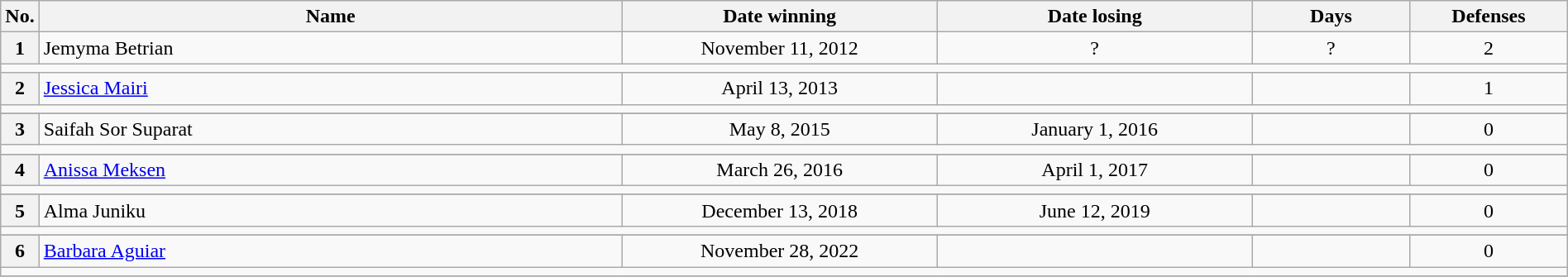<table class="wikitable" width=100%>
<tr>
<th style="width:1%;">No.</th>
<th style="width:37%;">Name</th>
<th style="width:20%;">Date winning</th>
<th style="width:20%;">Date losing</th>
<th data-sort-type="number" style="width:10%;">Days</th>
<th data-sort-type="number" style="width:10%;">Defenses</th>
</tr>
<tr align="center">
<th>1</th>
<td align="left"> Jemyma Betrian</td>
<td>November 11, 2012</td>
<td>?</td>
<td>?</td>
<td>2</td>
</tr>
<tr>
<td colspan="6"></td>
</tr>
<tr align="center">
<th>2</th>
<td align="left"> <a href='#'>Jessica Mairi</a></td>
<td>April 13, 2013</td>
<td></td>
<td></td>
<td>1</td>
</tr>
<tr>
<td colspan="6"></td>
</tr>
<tr>
</tr>
<tr>
</tr>
<tr align=center>
<th>3</th>
<td align=left> Saifah Sor Suparat</td>
<td>May 8, 2015</td>
<td>January 1, 2016</td>
<td></td>
<td>0</td>
</tr>
<tr>
<td colspan="6"></td>
</tr>
<tr>
</tr>
<tr align=center>
<th>4</th>
<td align=left> <a href='#'>Anissa Meksen</a></td>
<td>March 26, 2016</td>
<td>April 1, 2017</td>
<td></td>
<td>0</td>
</tr>
<tr>
<td colspan="6"></td>
</tr>
<tr>
</tr>
<tr align=center>
<th>5</th>
<td align=left> Alma Juniku</td>
<td>December 13, 2018</td>
<td>June 12, 2019</td>
<td></td>
<td>0</td>
</tr>
<tr>
<td colspan="6"></td>
</tr>
<tr>
</tr>
<tr align=center>
<th>6</th>
<td align=left> <a href='#'>Barbara Aguiar</a></td>
<td>November 28, 2022</td>
<td></td>
<td></td>
<td>0</td>
</tr>
<tr>
<td colspan="6"></td>
</tr>
<tr>
</tr>
</table>
